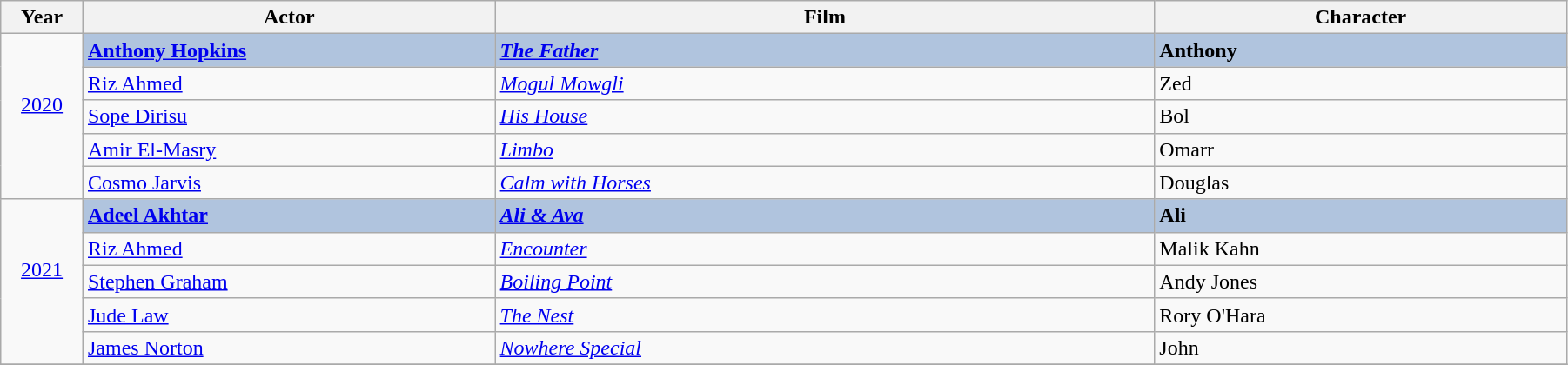<table class="wikitable" width="95%" cellpadding="5">
<tr>
<th width="5%">Year</th>
<th width="25%">Actor</th>
<th width="40%">Film</th>
<th width="25%">Character</th>
</tr>
<tr>
<td rowspan="5" style="text-align:center;"><a href='#'>2020</a><br><br></td>
<td style="background:#B0C4DE"><strong><a href='#'>Anthony Hopkins</a></strong></td>
<td style="background:#B0C4DE"><strong><em><a href='#'>The Father</a></em></strong></td>
<td style="background:#B0C4DE"><strong>Anthony</strong></td>
</tr>
<tr>
<td><a href='#'>Riz Ahmed</a></td>
<td><em><a href='#'>Mogul Mowgli</a></em></td>
<td>Zed</td>
</tr>
<tr>
<td><a href='#'>Sope Dirisu</a></td>
<td><em><a href='#'>His House</a></em></td>
<td>Bol</td>
</tr>
<tr>
<td><a href='#'>Amir El-Masry</a></td>
<td><em><a href='#'>Limbo</a></em></td>
<td>Omarr</td>
</tr>
<tr>
<td><a href='#'>Cosmo Jarvis</a></td>
<td><em><a href='#'>Calm with Horses</a></em></td>
<td>Douglas</td>
</tr>
<tr>
<td rowspan="5" style="text-align:center;"><a href='#'>2021</a><br><br></td>
<td style="background:#B0C4DE"><strong><a href='#'>Adeel Akhtar</a></strong></td>
<td style="background:#B0C4DE"><strong><em><a href='#'>Ali & Ava</a></em></strong></td>
<td style="background:#B0C4DE"><strong>Ali</strong></td>
</tr>
<tr>
<td><a href='#'>Riz Ahmed</a></td>
<td><em><a href='#'>Encounter</a></em></td>
<td>Malik Kahn</td>
</tr>
<tr>
<td><a href='#'>Stephen Graham</a></td>
<td><em><a href='#'>Boiling Point</a></em></td>
<td>Andy Jones</td>
</tr>
<tr>
<td><a href='#'>Jude Law</a></td>
<td><em><a href='#'>The Nest</a></em></td>
<td>Rory O'Hara</td>
</tr>
<tr>
<td><a href='#'>James Norton</a></td>
<td><em><a href='#'>Nowhere Special</a></em></td>
<td>John</td>
</tr>
<tr>
</tr>
</table>
